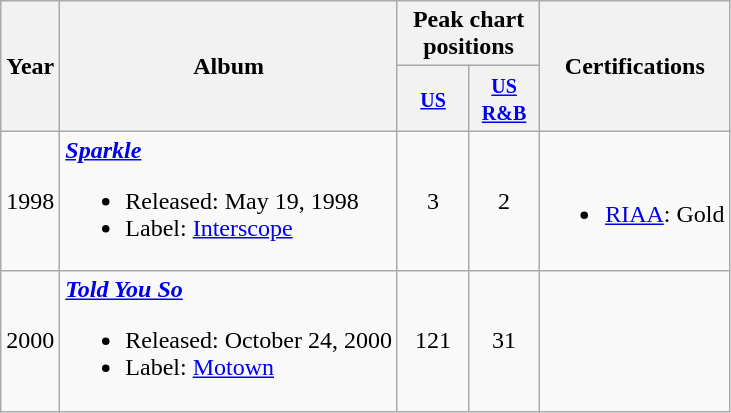<table class="wikitable">
<tr>
<th rowspan="2">Year</th>
<th rowspan="2">Album</th>
<th colspan="2">Peak chart positions</th>
<th rowspan="2">Certifications</th>
</tr>
<tr>
<th width=40><small><a href='#'>US</a></small><br></th>
<th width=40><small><a href='#'>US<br>R&B</a></small><br></th>
</tr>
<tr>
<td>1998</td>
<td><strong><em><a href='#'>Sparkle</a></em></strong><br><ul><li>Released: May 19, 1998</li><li>Label: <a href='#'>Interscope</a></li></ul></td>
<td align="center">3</td>
<td align="center">2</td>
<td><br><ul><li><a href='#'>RIAA</a>: Gold</li></ul></td>
</tr>
<tr>
<td>2000</td>
<td><strong><em><a href='#'>Told You So</a></em></strong><br><ul><li>Released: October 24, 2000</li><li>Label: <a href='#'>Motown</a></li></ul></td>
<td align="center">121</td>
<td align="center">31</td>
<td></td>
</tr>
</table>
